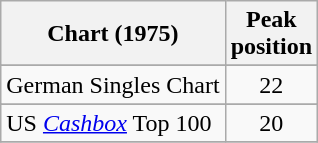<table class="wikitable sortable">
<tr>
<th align="left">Chart (1975)</th>
<th style="text-align:center;">Peak<br>position</th>
</tr>
<tr>
</tr>
<tr>
</tr>
<tr>
<td align="left">German Singles Chart</td>
<td style="text-align:center;">22</td>
</tr>
<tr>
</tr>
<tr>
</tr>
<tr>
<td>US <em><a href='#'>Cashbox</a></em> Top 100</td>
<td style="text-align:center;">20</td>
</tr>
<tr>
</tr>
</table>
